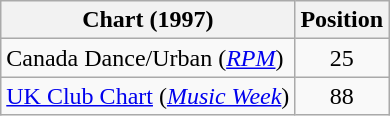<table class="wikitable">
<tr>
<th>Chart (1997)</th>
<th>Position</th>
</tr>
<tr>
<td>Canada Dance/Urban (<em><a href='#'>RPM</a></em>)</td>
<td align="center">25</td>
</tr>
<tr>
<td><a href='#'>UK Club Chart</a> (<em><a href='#'>Music Week</a></em>)</td>
<td align="center">88</td>
</tr>
</table>
